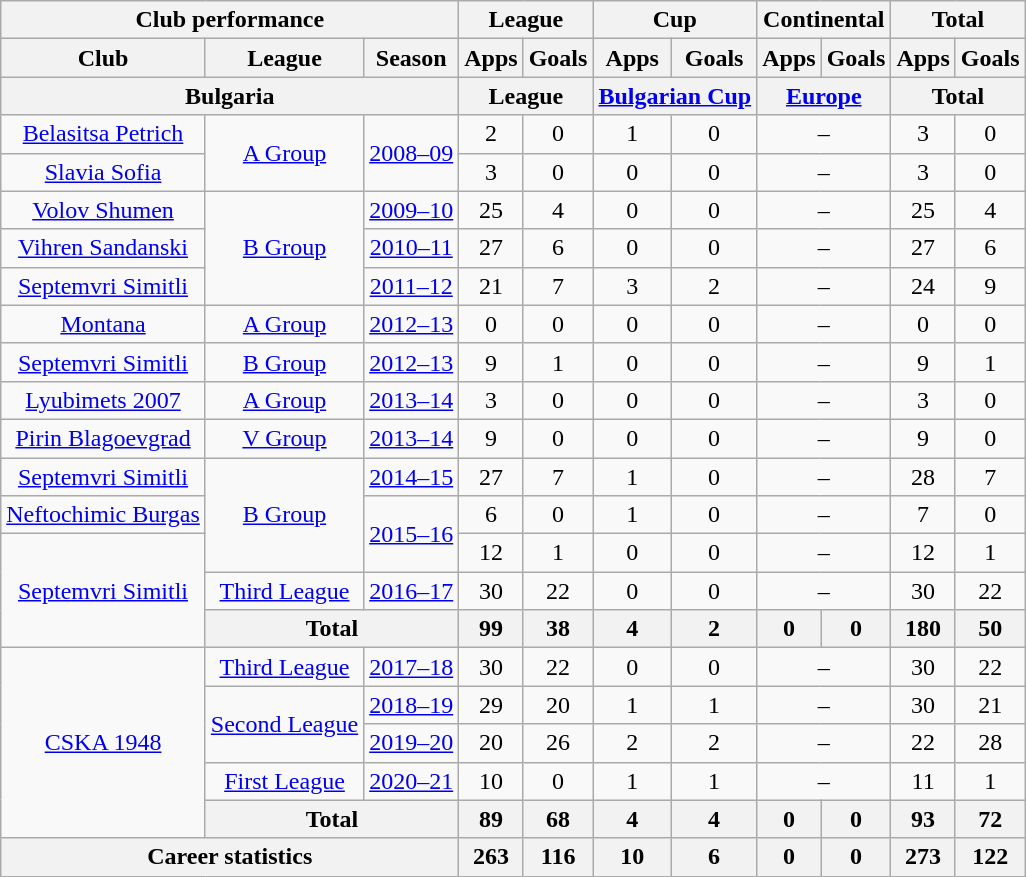<table class="wikitable" style="text-align: center">
<tr>
<th Colspan="3">Club performance</th>
<th Colspan="2">League</th>
<th Colspan="2">Cup</th>
<th Colspan="2">Continental</th>
<th Colspan="2">Total</th>
</tr>
<tr>
<th>Club</th>
<th>League</th>
<th>Season</th>
<th>Apps</th>
<th>Goals</th>
<th>Apps</th>
<th>Goals</th>
<th>Apps</th>
<th>Goals</th>
<th>Apps</th>
<th>Goals</th>
</tr>
<tr>
<th Colspan="3">Bulgaria</th>
<th Colspan="2">League</th>
<th Colspan="2"><a href='#'>Bulgarian Cup</a></th>
<th Colspan="2"><a href='#'>Europe</a></th>
<th Colspan="2">Total</th>
</tr>
<tr>
<td rowspan="1" valign="center"><a href='#'>Belasitsa Petrich</a></td>
<td rowspan="2"><a href='#'>A Group</a></td>
<td rowspan="2"><a href='#'>2008–09</a></td>
<td>2</td>
<td>0</td>
<td>1</td>
<td>0</td>
<td colspan="2">–</td>
<td>3</td>
<td>0</td>
</tr>
<tr>
<td rowspan="1" valign="center"><a href='#'>Slavia Sofia</a></td>
<td>3</td>
<td>0</td>
<td>0</td>
<td>0</td>
<td colspan="2">–</td>
<td>3</td>
<td>0</td>
</tr>
<tr>
<td rowspan="1" valign="center"><a href='#'>Volov Shumen</a></td>
<td rowspan="3"><a href='#'>B Group</a></td>
<td><a href='#'>2009–10</a></td>
<td>25</td>
<td>4</td>
<td>0</td>
<td>0</td>
<td colspan="2">–</td>
<td>25</td>
<td>4</td>
</tr>
<tr>
<td rowspan="1" valign="center"><a href='#'>Vihren Sandanski</a></td>
<td><a href='#'>2010–11</a></td>
<td>27</td>
<td>6</td>
<td>0</td>
<td>0</td>
<td colspan="2">–</td>
<td>27</td>
<td>6</td>
</tr>
<tr>
<td rowspan="1" valign="center"><a href='#'>Septemvri Simitli</a></td>
<td><a href='#'>2011–12</a></td>
<td>21</td>
<td>7</td>
<td>3</td>
<td>2</td>
<td colspan="2">–</td>
<td>24</td>
<td>9</td>
</tr>
<tr>
<td rowspan="1" valign="center"><a href='#'>Montana</a></td>
<td rowspan="1"><a href='#'>A Group</a></td>
<td><a href='#'>2012–13</a></td>
<td>0</td>
<td>0</td>
<td>0</td>
<td>0</td>
<td colspan="2">–</td>
<td>0</td>
<td>0</td>
</tr>
<tr>
<td rowspan="1" valign="center"><a href='#'>Septemvri Simitli</a></td>
<td rowspan="1"><a href='#'>B Group</a></td>
<td><a href='#'>2012–13</a></td>
<td>9</td>
<td>1</td>
<td>0</td>
<td>0</td>
<td colspan="2">–</td>
<td>9</td>
<td>1</td>
</tr>
<tr>
<td rowspan="1" valign="center"><a href='#'>Lyubimets 2007</a></td>
<td rowspan="1"><a href='#'>A Group</a></td>
<td><a href='#'>2013–14</a></td>
<td>3</td>
<td>0</td>
<td>0</td>
<td>0</td>
<td colspan="2">–</td>
<td>3</td>
<td>0</td>
</tr>
<tr>
<td rowspan="1" valign="center"><a href='#'>Pirin Blagoevgrad</a></td>
<td rowspan="1"><a href='#'>V Group</a></td>
<td><a href='#'>2013–14</a></td>
<td>9</td>
<td>0</td>
<td>0</td>
<td>0</td>
<td colspan="2">–</td>
<td>9</td>
<td>0</td>
</tr>
<tr>
<td rowspan="1" valign="center"><a href='#'>Septemvri Simitli</a></td>
<td rowspan="3"><a href='#'>B Group</a></td>
<td><a href='#'>2014–15</a></td>
<td>27</td>
<td>7</td>
<td>1</td>
<td>0</td>
<td colspan="2">–</td>
<td>28</td>
<td>7</td>
</tr>
<tr>
<td rowspan="1" valign="center"><a href='#'>Neftochimic Burgas</a></td>
<td rowspan="2"><a href='#'>2015–16</a></td>
<td>6</td>
<td>0</td>
<td>1</td>
<td>0</td>
<td colspan="2">–</td>
<td>7</td>
<td>0</td>
</tr>
<tr>
<td rowspan="3" valign="center"><a href='#'>Septemvri Simitli</a></td>
<td>12</td>
<td>1</td>
<td>0</td>
<td>0</td>
<td colspan="2">–</td>
<td>12</td>
<td>1</td>
</tr>
<tr>
<td rowspan="1"><a href='#'>Third League</a></td>
<td><a href='#'>2016–17</a></td>
<td>30</td>
<td>22</td>
<td>0</td>
<td>0</td>
<td colspan="2">–</td>
<td>30</td>
<td>22</td>
</tr>
<tr>
<th colspan=2>Total</th>
<th>99</th>
<th>38</th>
<th>4</th>
<th>2</th>
<th>0</th>
<th>0</th>
<th>180</th>
<th>50</th>
</tr>
<tr>
<td rowspan="5" valign="center"><a href='#'>CSKA 1948</a></td>
<td rowspan="1"><a href='#'>Third League</a></td>
<td><a href='#'>2017–18</a></td>
<td>30</td>
<td>22</td>
<td>0</td>
<td>0</td>
<td colspan="2">–</td>
<td>30</td>
<td>22</td>
</tr>
<tr>
<td rowspan="2"><a href='#'>Second League</a></td>
<td><a href='#'>2018–19</a></td>
<td>29</td>
<td>20</td>
<td>1</td>
<td>1</td>
<td colspan="2">–</td>
<td>30</td>
<td>21</td>
</tr>
<tr>
<td><a href='#'>2019–20</a></td>
<td>20</td>
<td>26</td>
<td>2</td>
<td>2</td>
<td colspan="2">–</td>
<td>22</td>
<td>28</td>
</tr>
<tr>
<td rowspan="1"><a href='#'>First League</a></td>
<td><a href='#'>2020–21</a></td>
<td>10</td>
<td>0</td>
<td>1</td>
<td>1</td>
<td colspan="2">–</td>
<td>11</td>
<td>1</td>
</tr>
<tr>
<th colspan=2>Total</th>
<th>89</th>
<th>68</th>
<th>4</th>
<th>4</th>
<th>0</th>
<th>0</th>
<th>93</th>
<th>72</th>
</tr>
<tr>
<th colspan="3">Career statistics</th>
<th>263</th>
<th>116</th>
<th>10</th>
<th>6</th>
<th>0</th>
<th>0</th>
<th>273</th>
<th>122</th>
</tr>
</table>
